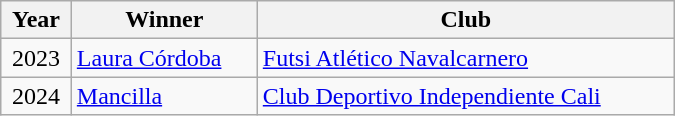<table class="wikitable" style="width:450px;">
<tr>
<th>Year</th>
<th>Winner</th>
<th>Club</th>
</tr>
<tr>
<td align=center>2023</td>
<td> <a href='#'>Laura Córdoba</a></td>
<td> <a href='#'>Futsi Atlético Navalcarnero</a></td>
</tr>
<tr>
<td align=center>2024</td>
<td> <a href='#'>Mancilla</a></td>
<td> <a href='#'>Club Deportivo Independiente Cali</a></td>
</tr>
</table>
